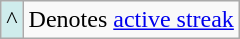<table class="wikitable">
<tr>
<td bgcolor="#CFECEC">^</td>
<td>Denotes <a href='#'>active streak</a></td>
</tr>
</table>
